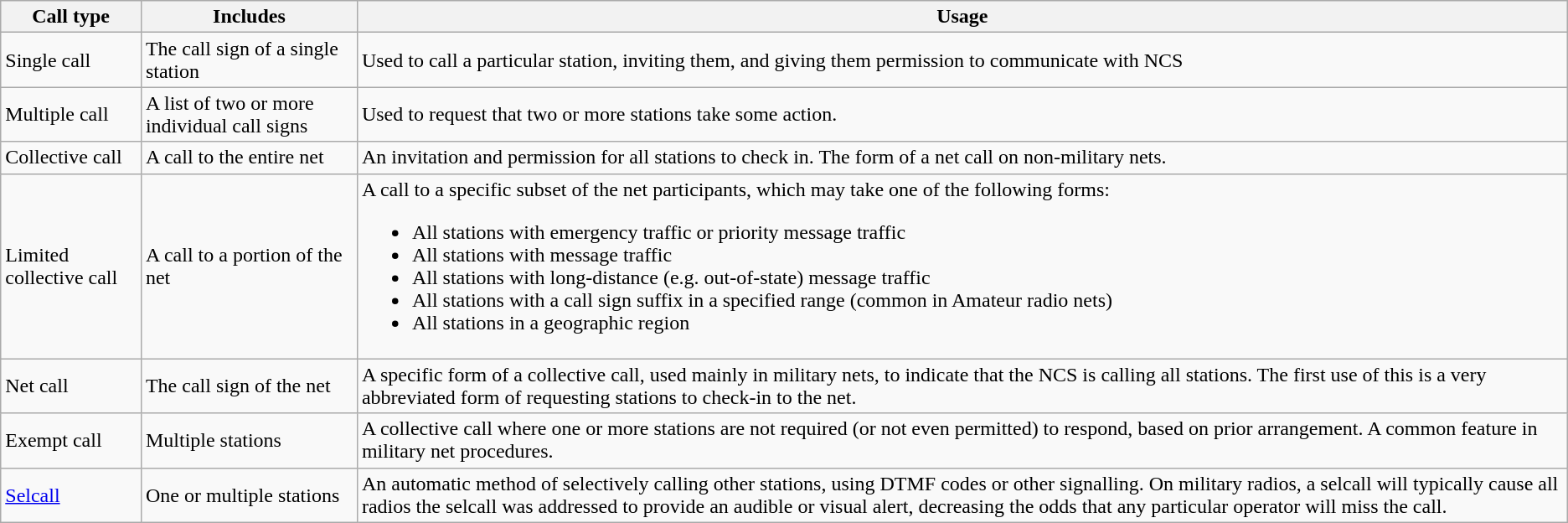<table class="wikitable">
<tr>
<th>Call type</th>
<th>Includes</th>
<th>Usage</th>
</tr>
<tr>
<td>Single call</td>
<td>The call sign of a single station</td>
<td>Used to call a particular station, inviting them, and giving them permission to communicate with NCS</td>
</tr>
<tr>
<td>Multiple call</td>
<td>A list of two or more individual call signs</td>
<td>Used to request that two or more stations take some action.</td>
</tr>
<tr>
<td>Collective call</td>
<td>A call to the entire net</td>
<td>An invitation and permission for all stations to check in. The form of a net call on non-military nets.</td>
</tr>
<tr>
<td>Limited collective call</td>
<td>A call to a portion of the net</td>
<td>A call to a specific subset of the net participants, which may take one of the following forms:<br><ul><li>All stations with emergency traffic or priority message traffic</li><li>All stations with message traffic</li><li>All stations with long-distance (e.g. out-of-state) message traffic</li><li>All stations with a call sign suffix in a specified range (common in Amateur radio nets)</li><li>All stations in a geographic region</li></ul></td>
</tr>
<tr>
<td>Net call</td>
<td>The call sign of the net</td>
<td>A specific form of a collective call, used mainly in military nets, to indicate that the NCS is calling all stations. The first use of this is a very abbreviated form of requesting stations to check-in to the net.</td>
</tr>
<tr>
<td>Exempt call</td>
<td>Multiple stations</td>
<td>A collective call where one or more stations are not required (or not even permitted) to respond, based on prior arrangement. A common feature in military net procedures.</td>
</tr>
<tr>
<td><a href='#'>Selcall</a></td>
<td>One or multiple stations</td>
<td>An automatic method of selectively calling other stations, using DTMF codes or other signalling. On military radios, a selcall will typically cause all radios the selcall was addressed to provide an audible or visual alert, decreasing the odds that any particular operator will miss the call.</td>
</tr>
</table>
